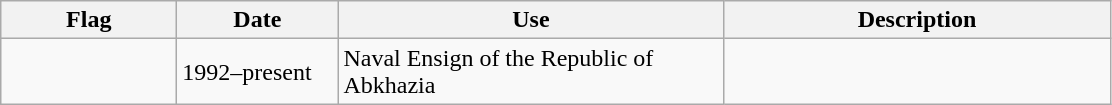<table class="wikitable">
<tr>
<th width="110">Flag</th>
<th width="100">Date</th>
<th width="250">Use</th>
<th width="250">Description</th>
</tr>
<tr>
<td></td>
<td>1992–present</td>
<td>Naval Ensign of the Republic of Abkhazia</td>
<td></td>
</tr>
</table>
